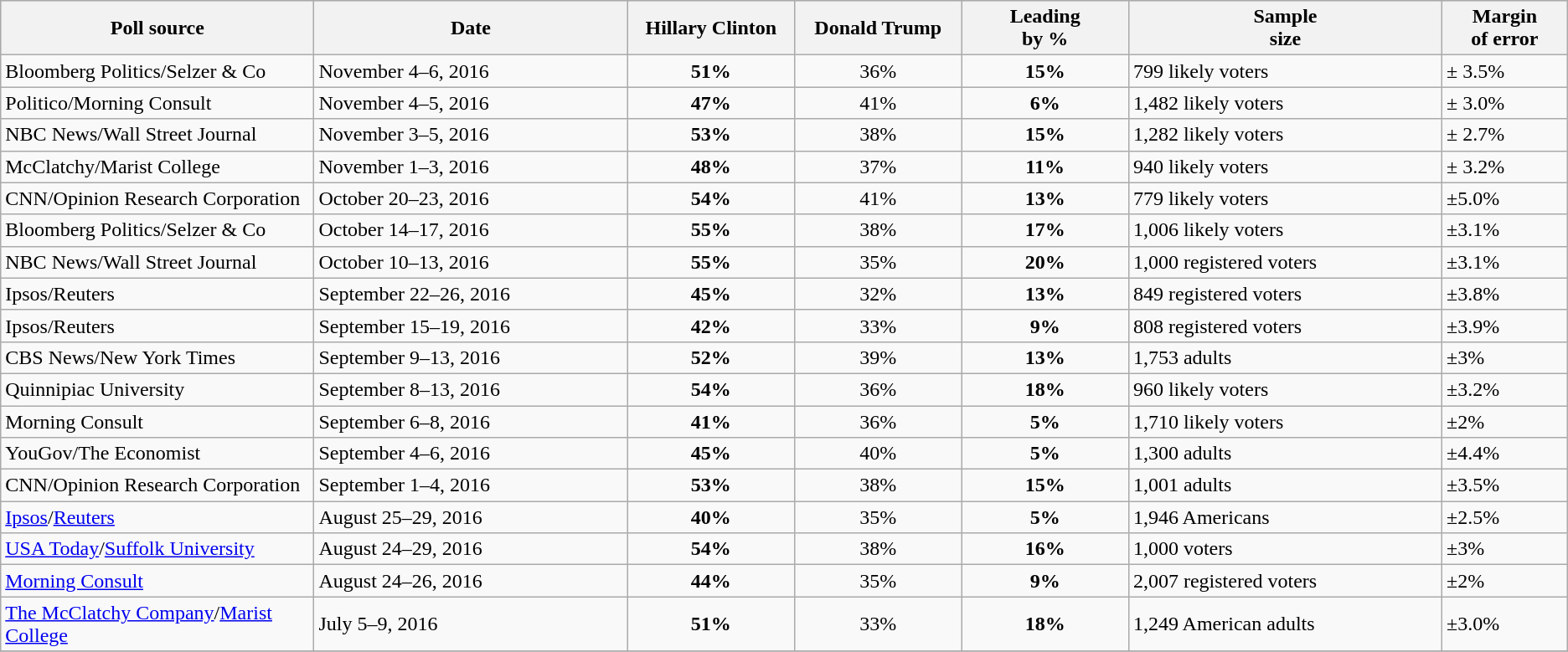<table class="wikitable sortable">
<tr style="background:lightgrey;">
<th width="20%">Poll source</th>
<th width="20%">Date</th>
<th width="10.66%">Hillary Clinton<br><small></small></th>
<th width="10.66%">Donald Trump<br><small></small></th>
<th width="10.66%">Leading<br>by %</th>
<th width="20%">Sample<br>size</th>
<th width="8%">Margin<br>of error</th>
</tr>
<tr>
<td>Bloomberg Politics/Selzer & Co</td>
<td>November 4–6, 2016</td>
<td align="center" ><strong>51%</strong></td>
<td align="center">36%</td>
<td align="center" ><strong>15%</strong></td>
<td>799 likely voters</td>
<td>± 3.5%</td>
</tr>
<tr>
<td>Politico/Morning Consult</td>
<td>November 4–5, 2016</td>
<td align="center" ><strong>47%</strong></td>
<td align="center">41%</td>
<td align="center" ><strong>6%</strong></td>
<td>1,482 likely voters</td>
<td>± 3.0%</td>
</tr>
<tr>
<td>NBC News/Wall Street Journal</td>
<td>November 3–5, 2016</td>
<td align="center" ><strong>53%</strong></td>
<td align="center">38%</td>
<td align="center" ><strong>15%</strong></td>
<td>1,282 likely voters</td>
<td>± 2.7%</td>
</tr>
<tr>
<td>McClatchy/Marist College</td>
<td>November 1–3, 2016</td>
<td align="center" ><strong>48%</strong></td>
<td align="center">37%</td>
<td align="center" ><strong>11%</strong></td>
<td>940 likely voters</td>
<td>± 3.2%</td>
</tr>
<tr>
<td>CNN/Opinion Research Corporation</td>
<td>October 20–23, 2016</td>
<td align="center" ><strong>54%</strong></td>
<td align="center">41%</td>
<td align="center" ><strong>13%</strong></td>
<td>779 likely voters</td>
<td>±5.0%</td>
</tr>
<tr>
<td>Bloomberg Politics/Selzer & Co</td>
<td>October 14–17, 2016</td>
<td align="center" ><strong>55%</strong></td>
<td align="center">38%</td>
<td align="center" ><strong>17%</strong></td>
<td>1,006 likely voters</td>
<td>±3.1%</td>
</tr>
<tr>
<td>NBC News/Wall Street Journal</td>
<td>October 10–13, 2016</td>
<td align="center" ><strong>55%</strong></td>
<td align="center">35%</td>
<td align="center" ><strong>20%</strong></td>
<td>1,000 registered voters</td>
<td>±3.1%</td>
</tr>
<tr>
<td>Ipsos/Reuters</td>
<td>September 22–26, 2016</td>
<td align="center" ><strong>45%</strong></td>
<td align="center">32%</td>
<td align="center" ><strong>13%</strong></td>
<td>849 registered voters</td>
<td>±3.8%</td>
</tr>
<tr>
<td>Ipsos/Reuters</td>
<td>September 15–19, 2016</td>
<td align="center" ><strong>42%</strong></td>
<td align="center">33%</td>
<td align="center" ><strong>9%</strong></td>
<td>808 registered voters</td>
<td>±3.9%</td>
</tr>
<tr>
<td>CBS News/New York Times</td>
<td>September 9–13, 2016</td>
<td align="center" ><strong>52%</strong></td>
<td align="center">39%</td>
<td align="center" ><strong>13%</strong></td>
<td>1,753 adults</td>
<td>±3%</td>
</tr>
<tr>
<td>Quinnipiac University</td>
<td>September 8–13, 2016</td>
<td align="center" ><strong>54%</strong></td>
<td align="center">36%</td>
<td align="center" ><strong>18%</strong></td>
<td>960 likely voters</td>
<td>±3.2%</td>
</tr>
<tr>
<td>Morning Consult</td>
<td>September 6–8, 2016</td>
<td align="center" ><strong>41%</strong></td>
<td align="center">36%</td>
<td align="center" ><strong>5%</strong></td>
<td>1,710 likely voters</td>
<td>±2%</td>
</tr>
<tr>
<td>YouGov/The Economist</td>
<td>September 4–6, 2016</td>
<td align="center" ><strong>45%</strong></td>
<td align="center">40%</td>
<td align="center" ><strong>5%</strong></td>
<td>1,300 adults</td>
<td>±4.4%</td>
</tr>
<tr>
<td>CNN/Opinion Research Corporation</td>
<td>September 1–4, 2016</td>
<td align="center" ><strong>53%</strong></td>
<td align="center">38%</td>
<td align="center" ><strong>15%</strong></td>
<td>1,001 adults</td>
<td>±3.5%</td>
</tr>
<tr>
<td><a href='#'>Ipsos</a>/<a href='#'>Reuters</a></td>
<td>August 25–29, 2016</td>
<td align="center" ><strong>40%</strong></td>
<td align="center">35%</td>
<td align="center" ><strong>5%</strong></td>
<td>1,946 Americans</td>
<td>±2.5%</td>
</tr>
<tr>
<td><a href='#'>USA Today</a>/<a href='#'>Suffolk University</a></td>
<td>August 24–29, 2016</td>
<td align="center" ><strong>54%</strong></td>
<td align="center">38%</td>
<td align="center" ><strong>16%</strong></td>
<td>1,000 voters</td>
<td>±3%</td>
</tr>
<tr>
<td><a href='#'>Morning Consult</a></td>
<td>August 24–26, 2016</td>
<td align="center" ><strong>44%</strong></td>
<td align="center">35%</td>
<td align="center" ><strong>9%</strong></td>
<td>2,007 registered voters</td>
<td>±2%</td>
</tr>
<tr>
<td><a href='#'>The McClatchy Company</a>/<a href='#'>Marist College</a></td>
<td>July 5–9, 2016</td>
<td align="center" ><strong>51%</strong></td>
<td align="center">33%</td>
<td align="center" ><strong>18%</strong></td>
<td>1,249 American adults</td>
<td>±3.0%</td>
</tr>
<tr>
</tr>
</table>
